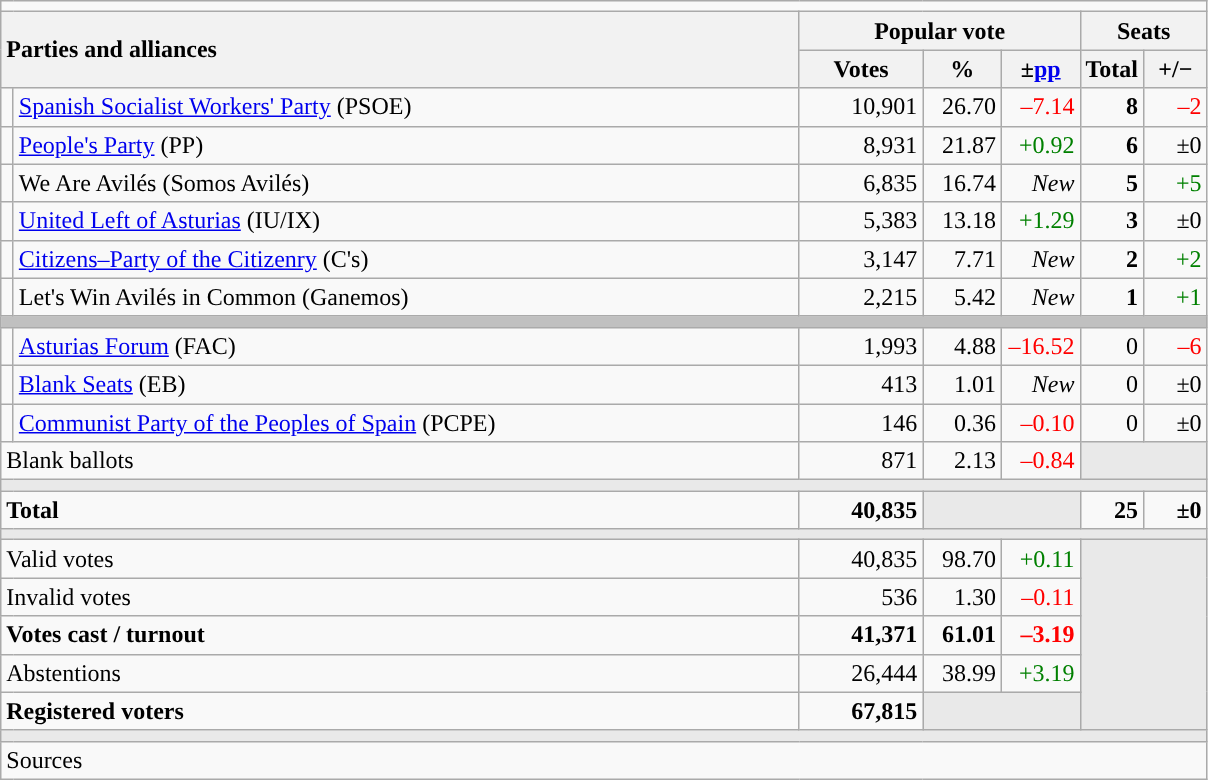<table class="wikitable" style="text-align:right;">
<tr>
<td colspan="7"></td>
</tr>
<tr>
<th style="text-align:left;" rowspan="2" colspan="2" width="525">Parties and alliances</th>
<th colspan="3">Popular vote</th>
<th colspan="2">Seats</th>
</tr>
<tr>
<th width="75">Votes</th>
<th width="45">%</th>
<th width="45">±<a href='#'>pp</a></th>
<th width="35">Total</th>
<th width="35">+/−</th>
</tr>
<tr>
<td width="1" style="color:inherit;background:"></td>
<td align="left"><a href='#'>Spanish Socialist Workers' Party</a> (PSOE)</td>
<td>10,901</td>
<td>26.70</td>
<td style="color:red;">–7.14</td>
<td><strong>8</strong></td>
<td style="color:red;">–2</td>
</tr>
<tr>
<td style="color:inherit;background:"></td>
<td align="left"><a href='#'>People's Party</a> (PP)</td>
<td>8,931</td>
<td>21.87</td>
<td style="color:green;">+0.92</td>
<td><strong>6</strong></td>
<td>±0</td>
</tr>
<tr>
<td style="color:inherit;background:"></td>
<td align="left">We Are Avilés (Somos Avilés)</td>
<td>6,835</td>
<td>16.74</td>
<td><em>New</em></td>
<td><strong>5</strong></td>
<td style="color:green;">+5</td>
</tr>
<tr>
<td style="color:inherit;background:"></td>
<td align="left"><a href='#'>United Left of Asturias</a> (IU/IX)</td>
<td>5,383</td>
<td>13.18</td>
<td style="color:green;">+1.29</td>
<td><strong>3</strong></td>
<td>±0</td>
</tr>
<tr>
<td style="color:inherit;background:"></td>
<td align="left"><a href='#'>Citizens–Party of the Citizenry</a> (C's)</td>
<td>3,147</td>
<td>7.71</td>
<td><em>New</em></td>
<td><strong>2</strong></td>
<td style="color:green;">+2</td>
</tr>
<tr>
<td style="color:inherit;background:"></td>
<td align="left">Let's Win Avilés in Common (Ganemos)</td>
<td>2,215</td>
<td>5.42</td>
<td><em>New</em></td>
<td><strong>1</strong></td>
<td style="color:green;">+1</td>
</tr>
<tr>
<td colspan="7" bgcolor="#C0C0C0"></td>
</tr>
<tr>
<td style="color:inherit;background:"></td>
<td align="left"><a href='#'>Asturias Forum</a> (FAC)</td>
<td>1,993</td>
<td>4.88</td>
<td style="color:red;">–16.52</td>
<td>0</td>
<td style="color:red;">–6</td>
</tr>
<tr>
<td style="color:inherit;background:"></td>
<td align="left"><a href='#'>Blank Seats</a> (EB)</td>
<td>413</td>
<td>1.01</td>
<td><em>New</em></td>
<td>0</td>
<td>±0</td>
</tr>
<tr>
<td style="color:inherit;background:"></td>
<td align="left"><a href='#'>Communist Party of the Peoples of Spain</a> (PCPE)</td>
<td>146</td>
<td>0.36</td>
<td style="color:red;">–0.10</td>
<td>0</td>
<td>±0</td>
</tr>
<tr>
<td align="left" colspan="2">Blank ballots</td>
<td>871</td>
<td>2.13</td>
<td style="color:red;">–0.84</td>
<td bgcolor="#E9E9E9" colspan="2"></td>
</tr>
<tr>
<td colspan="7" bgcolor="#E9E9E9"></td>
</tr>
<tr style="font-weight:bold;">
<td align="left" colspan="2">Total</td>
<td>40,835</td>
<td bgcolor="#E9E9E9" colspan="2"></td>
<td>25</td>
<td>±0</td>
</tr>
<tr>
<td colspan="7" bgcolor="#E9E9E9"></td>
</tr>
<tr>
<td align="left" colspan="2">Valid votes</td>
<td>40,835</td>
<td>98.70</td>
<td style="color:green;">+0.11</td>
<td bgcolor="#E9E9E9" colspan="2" rowspan="5"></td>
</tr>
<tr>
<td align="left" colspan="2">Invalid votes</td>
<td>536</td>
<td>1.30</td>
<td style="color:red;">–0.11</td>
</tr>
<tr style="font-weight:bold;">
<td align="left" colspan="2">Votes cast / turnout</td>
<td>41,371</td>
<td>61.01</td>
<td style="color:red;">–3.19</td>
</tr>
<tr>
<td align="left" colspan="2">Abstentions</td>
<td>26,444</td>
<td>38.99</td>
<td style="color:green;">+3.19</td>
</tr>
<tr style="font-weight:bold;">
<td align="left" colspan="2">Registered voters</td>
<td>67,815</td>
<td bgcolor="#E9E9E9" colspan="2"></td>
</tr>
<tr>
<td colspan="7" bgcolor="#E9E9E9"></td>
</tr>
<tr>
<td align="left" colspan="7">Sources</td>
</tr>
</table>
